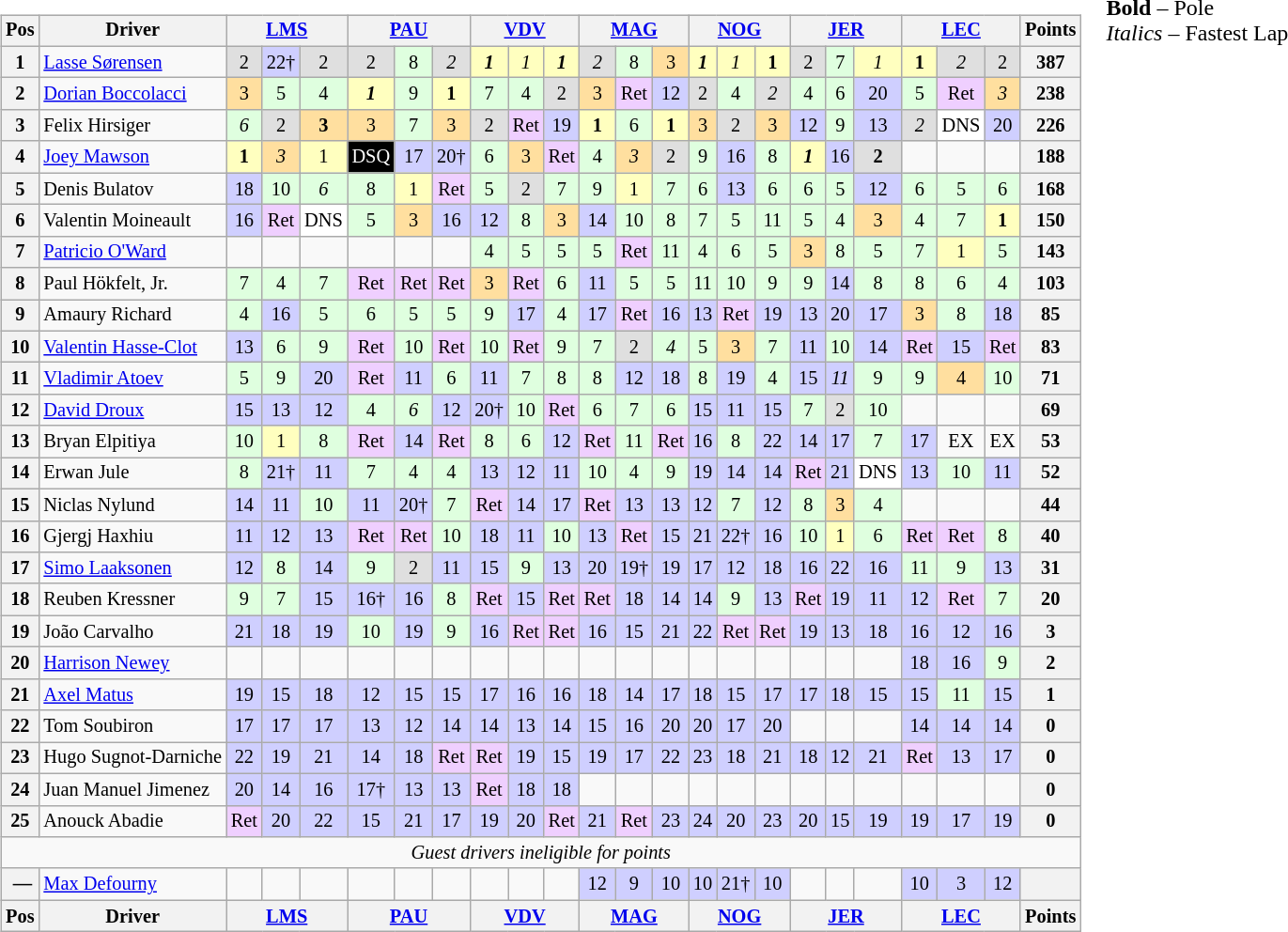<table>
<tr>
<td><br><table class="wikitable" style="font-size:85%; text-align:center">
<tr style="background:#f9f9f9" valign="top">
<th valign="middle">Pos</th>
<th valign="middle">Driver</th>
<th colspan=3><a href='#'>LMS</a><br></th>
<th colspan=3><a href='#'>PAU</a><br></th>
<th colspan=3><a href='#'>VDV</a><br></th>
<th colspan=3><a href='#'>MAG</a><br></th>
<th colspan=3><a href='#'>NOG</a><br></th>
<th colspan=3><a href='#'>JER</a><br></th>
<th colspan=3><a href='#'>LEC</a><br></th>
<th valign="middle">Points</th>
</tr>
<tr>
<th>1</th>
<td align=left> <a href='#'>Lasse Sørensen</a></td>
<td style="background:#DFDFDF;">2</td>
<td style="background:#CFCFFF;">22†</td>
<td style="background:#DFDFDF;">2</td>
<td style="background:#DFDFDF;">2</td>
<td style="background:#DFFFDF;">8</td>
<td style="background:#DFDFDF;"><em>2</em></td>
<td style="background:#FFFFBF;"><strong><em>1</em></strong></td>
<td style="background:#FFFFBF;"><em>1</em></td>
<td style="background:#FFFFBF;"><strong><em>1</em></strong></td>
<td style="background:#DFDFDF;"><em>2</em></td>
<td style="background:#DFFFDF;">8</td>
<td style="background:#FFDF9F;">3</td>
<td style="background:#FFFFBF;"><strong><em>1</em></strong></td>
<td style="background:#FFFFBF;"><em>1</em></td>
<td style="background:#FFFFBF;"><strong>1</strong></td>
<td style="background:#DFDFDF;">2</td>
<td style="background:#DFFFDF;">7</td>
<td style="background:#FFFFBF;"><em>1</em></td>
<td style="background:#FFFFBF;"><strong>1</strong></td>
<td style="background:#DFDFDF;"><em>2</em></td>
<td style="background:#DFDFDF;">2</td>
<th>387</th>
</tr>
<tr>
<th>2</th>
<td align=left> <a href='#'>Dorian Boccolacci</a></td>
<td style="background:#FFDF9F;">3</td>
<td style="background:#DFFFDF;">5</td>
<td style="background:#DFFFDF;">4</td>
<td style="background:#FFFFBF;"><strong><em>1</em></strong></td>
<td style="background:#DFFFDF;">9</td>
<td style="background:#FFFFBF;"><strong>1</strong></td>
<td style="background:#DFFFDF;">7</td>
<td style="background:#DFFFDF;">4</td>
<td style="background:#DFDFDF;">2</td>
<td style="background:#FFDF9F;">3</td>
<td style="background:#EFCFFF;">Ret</td>
<td style="background:#CFCFFF;">12</td>
<td style="background:#DFDFDF;">2</td>
<td style="background:#DFFFDF;">4</td>
<td style="background:#DFDFDF;"><em>2</em></td>
<td style="background:#DFFFDF;">4</td>
<td style="background:#DFFFDF;">6</td>
<td style="background:#CFCFFF;">20</td>
<td style="background:#DFFFDF;">5</td>
<td style="background:#EFCFFF;">Ret</td>
<td style="background:#FFDF9F;"><em>3</em></td>
<th>238</th>
</tr>
<tr>
<th>3</th>
<td align=left> Felix Hirsiger</td>
<td style="background:#DFFFDF;"><em>6</em></td>
<td style="background:#DFDFDF;">2</td>
<td style="background:#FFDF9F;"><strong>3</strong></td>
<td style="background:#FFDF9F;">3</td>
<td style="background:#DFFFDF;">7</td>
<td style="background:#FFDF9F;">3</td>
<td style="background:#DFDFDF;">2</td>
<td style="background:#EFCFFF;">Ret</td>
<td style="background:#CFCFFF;">19</td>
<td style="background:#FFFFBF;"><strong>1</strong></td>
<td style="background:#DFFFDF;">6</td>
<td style="background:#FFFFBF;"><strong>1</strong></td>
<td style="background:#FFDF9F;">3</td>
<td style="background:#DFDFDF;">2</td>
<td style="background:#FFDF9F;">3</td>
<td style="background:#CFCFFF;">12</td>
<td style="background:#DFFFDF;">9</td>
<td style="background:#CFCFFF;">13</td>
<td style="background:#DFDFDF;"><em>2</em></td>
<td style="background:#FFFFFF;">DNS</td>
<td style="background:#CFCFFF;">20</td>
<th>226</th>
</tr>
<tr>
<th>4</th>
<td align=left> <a href='#'>Joey Mawson</a></td>
<td style="background:#FFFFBF;"><strong>1</strong></td>
<td style="background:#FFDF9F;"><em>3</em></td>
<td style="background:#FFFFBF;">1</td>
<td style="background:black; color:white;">DSQ</td>
<td style="background:#CFCFFF;">17</td>
<td style="background:#CFCFFF;">20†</td>
<td style="background:#DFFFDF;">6</td>
<td style="background:#FFDF9F;">3</td>
<td style="background:#EFCFFF;">Ret</td>
<td style="background:#DFFFDF;">4</td>
<td style="background:#FFDF9F;"><em>3</em></td>
<td style="background:#DFDFDF;">2</td>
<td style="background:#DFFFDF;">9</td>
<td style="background:#CFCFFF;">16</td>
<td style="background:#DFFFDF;">8</td>
<td style="background:#FFFFBF;"><strong><em>1</em></strong></td>
<td style="background:#CFCFFF;">16</td>
<td style="background:#DFDFDF;"><strong>2</strong></td>
<td></td>
<td></td>
<td></td>
<th>188</th>
</tr>
<tr>
<th>5</th>
<td align=left> Denis Bulatov</td>
<td style="background:#CFCFFF;">18</td>
<td style="background:#DFFFDF;">10</td>
<td style="background:#DFFFDF;"><em>6</em></td>
<td style="background:#DFFFDF;">8</td>
<td style="background:#FFFFBF;">1</td>
<td style="background:#EFCFFF;">Ret</td>
<td style="background:#DFFFDF;">5</td>
<td style="background:#DFDFDF;">2</td>
<td style="background:#DFFFDF;">7</td>
<td style="background:#DFFFDF;">9</td>
<td style="background:#FFFFBF;">1</td>
<td style="background:#DFFFDF;">7</td>
<td style="background:#DFFFDF;">6</td>
<td style="background:#CFCFFF;">13</td>
<td style="background:#DFFFDF;">6</td>
<td style="background:#DFFFDF;">6</td>
<td style="background:#DFFFDF;">5</td>
<td style="background:#CFCFFF;">12</td>
<td style="background:#DFFFDF;">6</td>
<td style="background:#DFFFDF;">5</td>
<td style="background:#DFFFDF;">6</td>
<th>168</th>
</tr>
<tr>
<th>6</th>
<td align=left> Valentin Moineault</td>
<td style="background:#CFCFFF;">16</td>
<td style="background:#EFCFFF;">Ret</td>
<td style="background:#FFFFFF;">DNS</td>
<td style="background:#DFFFDF;">5</td>
<td style="background:#FFDF9F;">3</td>
<td style="background:#CFCFFF;">16</td>
<td style="background:#CFCFFF;">12</td>
<td style="background:#DFFFDF;">8</td>
<td style="background:#FFDF9F;">3</td>
<td style="background:#CFCFFF;">14</td>
<td style="background:#DFFFDF;">10</td>
<td style="background:#DFFFDF;">8</td>
<td style="background:#DFFFDF;">7</td>
<td style="background:#DFFFDF;">5</td>
<td style="background:#DFFFDF;">11</td>
<td style="background:#DFFFDF;">5</td>
<td style="background:#DFFFDF;">4</td>
<td style="background:#FFDF9F;">3</td>
<td style="background:#DFFFDF;">4</td>
<td style="background:#DFFFDF;">7</td>
<td style="background:#FFFFBF;"><strong>1</strong></td>
<th>150</th>
</tr>
<tr>
<th>7</th>
<td align=left> <a href='#'>Patricio O'Ward</a></td>
<td></td>
<td></td>
<td></td>
<td></td>
<td></td>
<td></td>
<td style="background:#DFFFDF;">4</td>
<td style="background:#DFFFDF;">5</td>
<td style="background:#DFFFDF;">5</td>
<td style="background:#DFFFDF;">5</td>
<td style="background:#EFCFFF;">Ret</td>
<td style="background:#DFFFDF;">11</td>
<td style="background:#DFFFDF;">4</td>
<td style="background:#DFFFDF;">6</td>
<td style="background:#DFFFDF;">5</td>
<td style="background:#FFDF9F;">3</td>
<td style="background:#DFFFDF;">8</td>
<td style="background:#DFFFDF;">5</td>
<td style="background:#DFFFDF;">7</td>
<td style="background:#FFFFBF;">1</td>
<td style="background:#DFFFDF;">5</td>
<th>143</th>
</tr>
<tr>
<th>8</th>
<td align=left> Paul Hökfelt, Jr.</td>
<td style="background:#DFFFDF;">7</td>
<td style="background:#DFFFDF;">4</td>
<td style="background:#DFFFDF;">7</td>
<td style="background:#EFCFFF;">Ret</td>
<td style="background:#EFCFFF;">Ret</td>
<td style="background:#EFCFFF;">Ret</td>
<td style="background:#FFDF9F;">3</td>
<td style="background:#EFCFFF;">Ret</td>
<td style="background:#DFFFDF;">6</td>
<td style="background:#CFCFFF;">11</td>
<td style="background:#DFFFDF;">5</td>
<td style="background:#DFFFDF;">5</td>
<td style="background:#DFFFDF;">11</td>
<td style="background:#DFFFDF;">10</td>
<td style="background:#DFFFDF;">9</td>
<td style="background:#DFFFDF;">9</td>
<td style="background:#CFCFFF;">14</td>
<td style="background:#DFFFDF;">8</td>
<td style="background:#DFFFDF;">8</td>
<td style="background:#DFFFDF;">6</td>
<td style="background:#DFFFDF;">4</td>
<th>103</th>
</tr>
<tr>
<th>9</th>
<td align=left> Amaury Richard</td>
<td style="background:#DFFFDF;">4</td>
<td style="background:#CFCFFF;">16</td>
<td style="background:#DFFFDF;">5</td>
<td style="background:#DFFFDF;">6</td>
<td style="background:#DFFFDF;">5</td>
<td style="background:#DFFFDF;">5</td>
<td style="background:#DFFFDF;">9</td>
<td style="background:#CFCFFF;">17</td>
<td style="background:#DFFFDF;">4</td>
<td style="background:#CFCFFF;">17</td>
<td style="background:#EFCFFF;">Ret</td>
<td style="background:#CFCFFF;">16</td>
<td style="background:#CFCFFF;">13</td>
<td style="background:#EFCFFF;">Ret</td>
<td style="background:#CFCFFF;">19</td>
<td style="background:#CFCFFF;">13</td>
<td style="background:#CFCFFF;">20</td>
<td style="background:#CFCFFF;">17</td>
<td style="background:#FFDF9F;">3</td>
<td style="background:#DFFFDF;">8</td>
<td style="background:#CFCFFF;">18</td>
<th>85</th>
</tr>
<tr>
<th>10</th>
<td align=left> <a href='#'>Valentin Hasse-Clot</a></td>
<td style="background:#CFCFFF;">13</td>
<td style="background:#DFFFDF;">6</td>
<td style="background:#DFFFDF;">9</td>
<td style="background:#EFCFFF;">Ret</td>
<td style="background:#DFFFDF;">10</td>
<td style="background:#EFCFFF;">Ret</td>
<td style="background:#DFFFDF;">10</td>
<td style="background:#EFCFFF;">Ret</td>
<td style="background:#DFFFDF;">9</td>
<td style="background:#DFFFDF;">7</td>
<td style="background:#DFDFDF;">2</td>
<td style="background:#DFFFDF;"><em>4</em></td>
<td style="background:#DFFFDF;">5</td>
<td style="background:#FFDF9F;">3</td>
<td style="background:#DFFFDF;">7</td>
<td style="background:#CFCFFF;">11</td>
<td style="background:#DFFFDF;">10</td>
<td style="background:#CFCFFF;">14</td>
<td style="background:#EFCFFF;">Ret</td>
<td style="background:#CFCFFF;">15</td>
<td style="background:#EFCFFF;">Ret</td>
<th>83</th>
</tr>
<tr>
<th>11</th>
<td align=left> <a href='#'>Vladimir Atoev</a></td>
<td style="background:#DFFFDF;">5</td>
<td style="background:#DFFFDF;">9</td>
<td style="background:#CFCFFF;">20</td>
<td style="background:#EFCFFF;">Ret</td>
<td style="background:#CFCFFF;">11</td>
<td style="background:#DFFFDF;">6</td>
<td style="background:#CFCFFF;">11</td>
<td style="background:#DFFFDF;">7</td>
<td style="background:#DFFFDF;">8</td>
<td style="background:#DFFFDF;">8</td>
<td style="background:#CFCFFF;">12</td>
<td style="background:#CFCFFF;">18</td>
<td style="background:#DFFFDF;">8</td>
<td style="background:#CFCFFF;">19</td>
<td style="background:#DFFFDF;">4</td>
<td style="background:#CFCFFF;">15</td>
<td style="background:#CFCFFF;"><em>11</em></td>
<td style="background:#DFFFDF;">9</td>
<td style="background:#DFFFDF;">9</td>
<td style="background:#FFDF9F;">4</td>
<td style="background:#DFFFDF;">10</td>
<th>71</th>
</tr>
<tr>
<th>12</th>
<td align=left> <a href='#'>David Droux</a></td>
<td style="background:#CFCFFF;">15</td>
<td style="background:#CFCFFF;">13</td>
<td style="background:#CFCFFF;">12</td>
<td style="background:#DFFFDF;">4</td>
<td style="background:#DFFFDF;"><em>6</em></td>
<td style="background:#CFCFFF;">12</td>
<td style="background:#CFCFFF;">20†</td>
<td style="background:#DFFFDF;">10</td>
<td style="background:#EFCFFF;">Ret</td>
<td style="background:#DFFFDF;">6</td>
<td style="background:#DFFFDF;">7</td>
<td style="background:#DFFFDF;">6</td>
<td style="background:#CFCFFF;">15</td>
<td style="background:#CFCFFF;">11</td>
<td style="background:#CFCFFF;">15</td>
<td style="background:#DFFFDF;">7</td>
<td style="background:#DFDFDF;">2</td>
<td style="background:#DFFFDF;">10</td>
<td></td>
<td></td>
<td></td>
<th>69</th>
</tr>
<tr>
<th>13</th>
<td align=left> Bryan Elpitiya</td>
<td style="background:#DFFFDF;">10</td>
<td style="background:#FFFFBF;">1</td>
<td style="background:#DFFFDF;">8</td>
<td style="background:#EFCFFF;">Ret</td>
<td style="background:#CFCFFF;">14</td>
<td style="background:#EFCFFF;">Ret</td>
<td style="background:#DFFFDF;">8</td>
<td style="background:#DFFFDF;">6</td>
<td style="background:#CFCFFF;">12</td>
<td style="background:#EFCFFF;">Ret</td>
<td style="background:#DFFFDF;">11</td>
<td style="background:#EFCFFF;">Ret</td>
<td style="background:#CFCFFF;">16</td>
<td style="background:#DFFFDF;">8</td>
<td style="background:#CFCFFF;">22</td>
<td style="background:#CFCFFF;">14</td>
<td style="background:#CFCFFF;">17</td>
<td style="background:#DFFFDF;">7</td>
<td style="background:#CFCFFF;">17</td>
<td>EX</td>
<td>EX</td>
<th>53</th>
</tr>
<tr>
<th>14</th>
<td align=left> Erwan Jule</td>
<td style="background:#DFFFDF;">8</td>
<td style="background:#CFCFFF;">21†</td>
<td style="background:#CFCFFF;">11</td>
<td style="background:#DFFFDF;">7</td>
<td style="background:#DFFFDF;">4</td>
<td style="background:#DFFFDF;">4</td>
<td style="background:#CFCFFF;">13</td>
<td style="background:#CFCFFF;">12</td>
<td style="background:#CFCFFF;">11</td>
<td style="background:#DFFFDF;">10</td>
<td style="background:#DFFFDF;">4</td>
<td style="background:#DFFFDF;">9</td>
<td style="background:#CFCFFF;">19</td>
<td style="background:#CFCFFF;">14</td>
<td style="background:#CFCFFF;">14</td>
<td style="background:#EFCFFF;">Ret</td>
<td style="background:#CFCFFF;">21</td>
<td style="background:#FFFFFF;">DNS</td>
<td style="background:#CFCFFF;">13</td>
<td style="background:#DFFFDF;">10</td>
<td style="background:#CFCFFF;">11</td>
<th>52</th>
</tr>
<tr>
<th>15</th>
<td align=left> Niclas Nylund</td>
<td style="background:#CFCFFF;">14</td>
<td style="background:#CFCFFF;">11</td>
<td style="background:#DFFFDF;">10</td>
<td style="background:#CFCFFF;">11</td>
<td style="background:#CFCFFF;">20†</td>
<td style="background:#DFFFDF;">7</td>
<td style="background:#EFCFFF;">Ret</td>
<td style="background:#CFCFFF;">14</td>
<td style="background:#CFCFFF;">17</td>
<td style="background:#EFCFFF;">Ret</td>
<td style="background:#CFCFFF;">13</td>
<td style="background:#CFCFFF;">13</td>
<td style="background:#CFCFFF;">12</td>
<td style="background:#DFFFDF;">7</td>
<td style="background:#CFCFFF;">12</td>
<td style="background:#DFFFDF;">8</td>
<td style="background:#FFDF9F;">3</td>
<td style="background:#DFFFDF;">4</td>
<td></td>
<td></td>
<td></td>
<th>44</th>
</tr>
<tr>
<th>16</th>
<td align=left> Gjergj Haxhiu</td>
<td style="background:#CFCFFF;">11</td>
<td style="background:#CFCFFF;">12</td>
<td style="background:#CFCFFF;">13</td>
<td style="background:#EFCFFF;">Ret</td>
<td style="background:#EFCFFF;">Ret</td>
<td style="background:#DFFFDF;">10</td>
<td style="background:#CFCFFF;">18</td>
<td style="background:#CFCFFF;">11</td>
<td style="background:#DFFFDF;">10</td>
<td style="background:#CFCFFF;">13</td>
<td style="background:#EFCFFF;">Ret</td>
<td style="background:#CFCFFF;">15</td>
<td style="background:#CFCFFF;">21</td>
<td style="background:#CFCFFF;">22†</td>
<td style="background:#CFCFFF;">16</td>
<td style="background:#DFFFDF;">10</td>
<td style="background:#FFFFBF;">1</td>
<td style="background:#DFFFDF;">6</td>
<td style="background:#EFCFFF;">Ret</td>
<td style="background:#EFCFFF;">Ret</td>
<td style="background:#DFFFDF;">8</td>
<th>40</th>
</tr>
<tr>
<th>17</th>
<td align=left> <a href='#'>Simo Laaksonen</a></td>
<td style="background:#CFCFFF;">12</td>
<td style="background:#DFFFDF;">8</td>
<td style="background:#CFCFFF;">14</td>
<td style="background:#DFFFDF;">9</td>
<td style="background:#DFDFDF;">2</td>
<td style="background:#CFCFFF;">11</td>
<td style="background:#CFCFFF;">15</td>
<td style="background:#DFFFDF;">9</td>
<td style="background:#CFCFFF;">13</td>
<td style="background:#CFCFFF;">20</td>
<td style="background:#CFCFFF;">19†</td>
<td style="background:#CFCFFF;">19</td>
<td style="background:#CFCFFF;">17</td>
<td style="background:#CFCFFF;">12</td>
<td style="background:#CFCFFF;">18</td>
<td style="background:#CFCFFF;">16</td>
<td style="background:#CFCFFF;">22</td>
<td style="background:#CFCFFF;">16</td>
<td style="background:#DFFFDF;">11</td>
<td style="background:#DFFFDF;">9</td>
<td style="background:#CFCFFF;">13</td>
<th>31</th>
</tr>
<tr>
<th>18</th>
<td align=left> Reuben Kressner</td>
<td style="background:#DFFFDF;">9</td>
<td style="background:#DFFFDF;">7</td>
<td style="background:#CFCFFF;">15</td>
<td style="background:#CFCFFF;">16†</td>
<td style="background:#CFCFFF;">16</td>
<td style="background:#DFFFDF;">8</td>
<td style="background:#EFCFFF;">Ret</td>
<td style="background:#CFCFFF;">15</td>
<td style="background:#EFCFFF;">Ret</td>
<td style="background:#EFCFFF;">Ret</td>
<td style="background:#CFCFFF;">18</td>
<td style="background:#CFCFFF;">14</td>
<td style="background:#CFCFFF;">14</td>
<td style="background:#DFFFDF;">9</td>
<td style="background:#CFCFFF;">13</td>
<td style="background:#EFCFFF;">Ret</td>
<td style="background:#CFCFFF;">19</td>
<td style="background:#CFCFFF;">11</td>
<td style="background:#CFCFFF;">12</td>
<td style="background:#EFCFFF;">Ret</td>
<td style="background:#DFFFDF;">7</td>
<th>20</th>
</tr>
<tr>
<th>19</th>
<td align=left> João Carvalho</td>
<td style="background:#CFCFFF;">21</td>
<td style="background:#CFCFFF;">18</td>
<td style="background:#CFCFFF;">19</td>
<td style="background:#DFFFDF;">10</td>
<td style="background:#CFCFFF;">19</td>
<td style="background:#DFFFDF;">9</td>
<td style="background:#CFCFFF;">16</td>
<td style="background:#EFCFFF;">Ret</td>
<td style="background:#EFCFFF;">Ret</td>
<td style="background:#CFCFFF;">16</td>
<td style="background:#CFCFFF;">15</td>
<td style="background:#CFCFFF;">21</td>
<td style="background:#CFCFFF;">22</td>
<td style="background:#EFCFFF;">Ret</td>
<td style="background:#EFCFFF;">Ret</td>
<td style="background:#CFCFFF;">19</td>
<td style="background:#CFCFFF;">13</td>
<td style="background:#CFCFFF;">18</td>
<td style="background:#CFCFFF;">16</td>
<td style="background:#CFCFFF;">12</td>
<td style="background:#CFCFFF;">16</td>
<th>3</th>
</tr>
<tr>
<th>20</th>
<td align=left> <a href='#'>Harrison Newey</a></td>
<td></td>
<td></td>
<td></td>
<td></td>
<td></td>
<td></td>
<td></td>
<td></td>
<td></td>
<td></td>
<td></td>
<td></td>
<td></td>
<td></td>
<td></td>
<td></td>
<td></td>
<td></td>
<td style="background:#CFCFFF;">18</td>
<td style="background:#CFCFFF;">16</td>
<td style="background:#DFFFDF;">9</td>
<th>2</th>
</tr>
<tr>
<th>21</th>
<td align=left> <a href='#'>Axel Matus</a></td>
<td style="background:#CFCFFF;">19</td>
<td style="background:#CFCFFF;">15</td>
<td style="background:#CFCFFF;">18</td>
<td style="background:#CFCFFF;">12</td>
<td style="background:#CFCFFF;">15</td>
<td style="background:#CFCFFF;">15</td>
<td style="background:#CFCFFF;">17</td>
<td style="background:#CFCFFF;">16</td>
<td style="background:#CFCFFF;">16</td>
<td style="background:#CFCFFF;">18</td>
<td style="background:#CFCFFF;">14</td>
<td style="background:#CFCFFF;">17</td>
<td style="background:#CFCFFF;">18</td>
<td style="background:#CFCFFF;">15</td>
<td style="background:#CFCFFF;">17</td>
<td style="background:#CFCFFF;">17</td>
<td style="background:#CFCFFF;">18</td>
<td style="background:#CFCFFF;">15</td>
<td style="background:#CFCFFF;">15</td>
<td style="background:#DFFFDF;">11</td>
<td style="background:#CFCFFF;">15</td>
<th>1</th>
</tr>
<tr>
<th>22</th>
<td align=left> Tom Soubiron</td>
<td style="background:#CFCFFF;">17</td>
<td style="background:#CFCFFF;">17</td>
<td style="background:#CFCFFF;">17</td>
<td style="background:#CFCFFF;">13</td>
<td style="background:#CFCFFF;">12</td>
<td style="background:#CFCFFF;">14</td>
<td style="background:#CFCFFF;">14</td>
<td style="background:#CFCFFF;">13</td>
<td style="background:#CFCFFF;">14</td>
<td style="background:#CFCFFF;">15</td>
<td style="background:#CFCFFF;">16</td>
<td style="background:#CFCFFF;">20</td>
<td style="background:#CFCFFF;">20</td>
<td style="background:#CFCFFF;">17</td>
<td style="background:#CFCFFF;">20</td>
<td></td>
<td></td>
<td></td>
<td style="background:#CFCFFF;">14</td>
<td style="background:#CFCFFF;">14</td>
<td style="background:#CFCFFF;">14</td>
<th>0</th>
</tr>
<tr>
<th>23</th>
<td align=left nowrap> Hugo Sugnot-Darniche</td>
<td style="background:#CFCFFF;">22</td>
<td style="background:#CFCFFF;">19</td>
<td style="background:#CFCFFF;">21</td>
<td style="background:#CFCFFF;">14</td>
<td style="background:#CFCFFF;">18</td>
<td style="background:#EFCFFF;">Ret</td>
<td style="background:#EFCFFF;">Ret</td>
<td style="background:#CFCFFF;">19</td>
<td style="background:#CFCFFF;">15</td>
<td style="background:#CFCFFF;">19</td>
<td style="background:#CFCFFF;">17</td>
<td style="background:#CFCFFF;">22</td>
<td style="background:#CFCFFF;">23</td>
<td style="background:#CFCFFF;">18</td>
<td style="background:#CFCFFF;">21</td>
<td style="background:#CFCFFF;">18</td>
<td style="background:#CFCFFF;">12</td>
<td style="background:#CFCFFF;">21</td>
<td style="background:#EFCFFF;">Ret</td>
<td style="background:#CFCFFF;">13</td>
<td style="background:#CFCFFF;">17</td>
<th>0</th>
</tr>
<tr>
<th>24</th>
<td align=left> Juan Manuel Jimenez</td>
<td style="background:#CFCFFF;">20</td>
<td style="background:#CFCFFF;">14</td>
<td style="background:#CFCFFF;">16</td>
<td style="background:#CFCFFF;">17†</td>
<td style="background:#CFCFFF;">13</td>
<td style="background:#CFCFFF;">13</td>
<td style="background:#EFCFFF;">Ret</td>
<td style="background:#CFCFFF;">18</td>
<td style="background:#CFCFFF;">18</td>
<td></td>
<td></td>
<td></td>
<td></td>
<td></td>
<td></td>
<td></td>
<td></td>
<td></td>
<td></td>
<td></td>
<td></td>
<th>0</th>
</tr>
<tr>
<th>25</th>
<td align=left> Anouck Abadie</td>
<td style="background:#EFCFFF;">Ret</td>
<td style="background:#CFCFFF;">20</td>
<td style="background:#CFCFFF;">22</td>
<td style="background:#CFCFFF;">15</td>
<td style="background:#CFCFFF;">21</td>
<td style="background:#CFCFFF;">17</td>
<td style="background:#CFCFFF;">19</td>
<td style="background:#CFCFFF;">20</td>
<td style="background:#EFCFFF;">Ret</td>
<td style="background:#CFCFFF;">21</td>
<td style="background:#EFCFFF;">Ret</td>
<td style="background:#CFCFFF;">23</td>
<td style="background:#CFCFFF;">24</td>
<td style="background:#CFCFFF;">20</td>
<td style="background:#CFCFFF;">23</td>
<td style="background:#CFCFFF;">20</td>
<td style="background:#CFCFFF;">15</td>
<td style="background:#CFCFFF;">19</td>
<td style="background:#CFCFFF;">19</td>
<td style="background:#CFCFFF;">17</td>
<td style="background:#CFCFFF;">19</td>
<th>0</th>
</tr>
<tr>
<td colspan=24 align=center><em>Guest drivers ineligible for points</em></td>
</tr>
<tr>
<th> —</th>
<td align=left> <a href='#'>Max Defourny</a></td>
<td></td>
<td></td>
<td></td>
<td></td>
<td></td>
<td></td>
<td></td>
<td></td>
<td></td>
<td style="background:#CFCFFF;">12</td>
<td style="background:#CFCFFF;">9</td>
<td style="background:#CFCFFF;">10</td>
<td style="background:#CFCFFF;">10</td>
<td style="background:#CFCFFF;">21†</td>
<td style="background:#CFCFFF;">10</td>
<td></td>
<td></td>
<td></td>
<td style="background:#CFCFFF;">10</td>
<td style="background:#CFCFFF;">3</td>
<td style="background:#CFCFFF;">12</td>
<th></th>
</tr>
<tr style="background:#f9f9f9" valign="top">
<th valign="middle">Pos</th>
<th valign="middle">Driver</th>
<th colspan=3><a href='#'>LMS</a><br></th>
<th colspan=3><a href='#'>PAU</a><br></th>
<th colspan=3><a href='#'>VDV</a><br></th>
<th colspan=3><a href='#'>MAG</a><br></th>
<th colspan=3><a href='#'>NOG</a><br></th>
<th colspan=3><a href='#'>JER</a><br></th>
<th colspan=3><a href='#'>LEC</a><br></th>
<th valign="middle">Points</th>
</tr>
</table>
</td>
<td valign="top"><br>
<span><strong>Bold</strong> – Pole<br>
<em>Italics</em> – Fastest Lap</span></td>
</tr>
</table>
